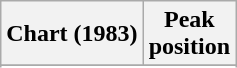<table class="wikitable sortable plainrowheaders" style="text-align:center">
<tr>
<th scope="col">Chart (1983)</th>
<th scope="col">Peak<br>position</th>
</tr>
<tr>
</tr>
<tr>
</tr>
<tr>
</tr>
<tr>
</tr>
<tr>
</tr>
<tr>
</tr>
<tr>
</tr>
</table>
